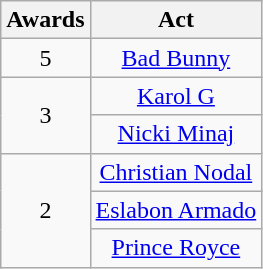<table class="wikitable" rowspan="2" style="text-align:center;">
<tr>
<th scope="col">Awards</th>
<th scope="col">Act</th>
</tr>
<tr>
<td>5</td>
<td><a href='#'>Bad Bunny</a></td>
</tr>
<tr>
<td rowspan="2">3</td>
<td><a href='#'>Karol G</a></td>
</tr>
<tr>
<td><a href='#'>Nicki Minaj</a></td>
</tr>
<tr>
<td rowspan="3">2</td>
<td><a href='#'>Christian Nodal</a></td>
</tr>
<tr>
<td><a href='#'>Eslabon Armado</a></td>
</tr>
<tr>
<td><a href='#'>Prince Royce</a></td>
</tr>
</table>
